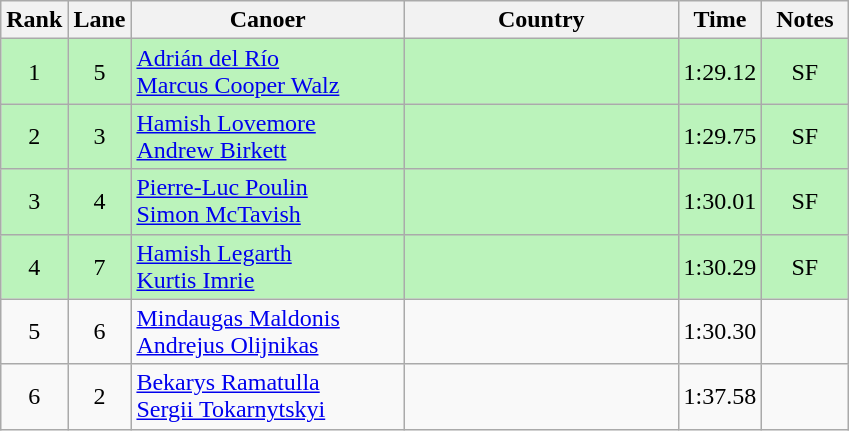<table class="wikitable sortable" style="text-align:center;">
<tr>
<th width="30">Rank</th>
<th width="30">Lane</th>
<th width="175">Canoer</th>
<th width="175">Country</th>
<th width="30">Time</th>
<th width="50">Notes</th>
</tr>
<tr bgcolor=bbf3bb>
<td>1</td>
<td>5</td>
<td align="left"><a href='#'>Adrián del Río</a><br><a href='#'>Marcus Cooper Walz</a></td>
<td align="left"></td>
<td>1:29.12</td>
<td>SF</td>
</tr>
<tr bgcolor=bbf3bb>
<td>2</td>
<td>3</td>
<td align="left"><a href='#'>Hamish Lovemore</a><br><a href='#'>Andrew Birkett</a></td>
<td align="left"></td>
<td>1:29.75</td>
<td>SF</td>
</tr>
<tr bgcolor=bbf3bb>
<td>3</td>
<td>4</td>
<td align="left"><a href='#'>Pierre-Luc Poulin</a><br><a href='#'>Simon McTavish</a></td>
<td align="left"></td>
<td>1:30.01</td>
<td>SF</td>
</tr>
<tr bgcolor=bbf3bb>
<td>4</td>
<td>7</td>
<td align="left"><a href='#'>Hamish Legarth</a><br><a href='#'>Kurtis Imrie</a></td>
<td align="left"></td>
<td>1:30.29</td>
<td>SF</td>
</tr>
<tr>
<td>5</td>
<td>6</td>
<td align="left"><a href='#'>Mindaugas Maldonis</a><br><a href='#'>Andrejus Olijnikas</a></td>
<td align="left"></td>
<td>1:30.30</td>
<td></td>
</tr>
<tr>
<td>6</td>
<td>2</td>
<td align="left"><a href='#'>Bekarys Ramatulla</a><br><a href='#'>Sergii Tokarnytskyi</a></td>
<td align="left"></td>
<td>1:37.58</td>
<td></td>
</tr>
</table>
